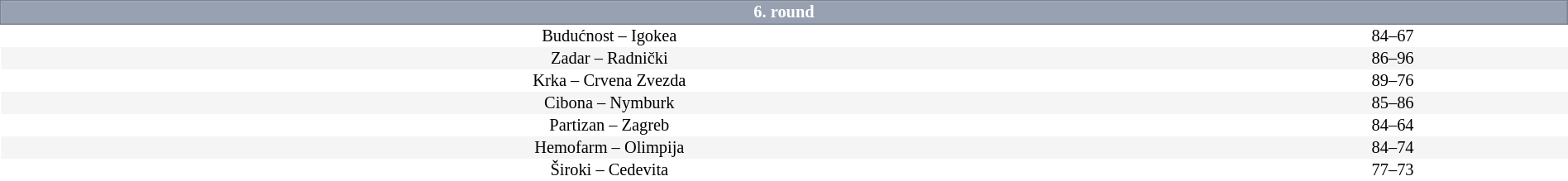<table border=0 cellspacing=0 cellpadding=1em style="font-size: 85%; border-collapse: collapse;" width=100%>
<tr>
<td colspan=5 bgcolor=#98A1B2 style="border:1px solid #7A8392; text-align:center; color:#FFFFFF;"><strong>6. round</strong></td>
</tr>
<tr align=center bgcolor=#FFFFFF>
<td>Budućnost – Igokea</td>
<td>84–67</td>
</tr>
<tr align=center bgcolor=#f5f5f5>
<td>Zadar – Radnički</td>
<td>86–96</td>
</tr>
<tr align=center bgcolor=#FFFFFF>
<td>Krka – Crvena Zvezda</td>
<td>89–76</td>
</tr>
<tr align=center bgcolor=#f5f5f5>
<td>Cibona – Nymburk</td>
<td>85–86</td>
</tr>
<tr align=center bgcolor=#FFFFFF>
<td>Partizan – Zagreb</td>
<td>84–64</td>
</tr>
<tr align=center bgcolor=#f5f5f5>
<td>Hemofarm – Olimpija</td>
<td>84–74</td>
</tr>
<tr align=center bgcolor=#FFFFFF>
<td>Široki – Cedevita</td>
<td>77–73</td>
</tr>
</table>
